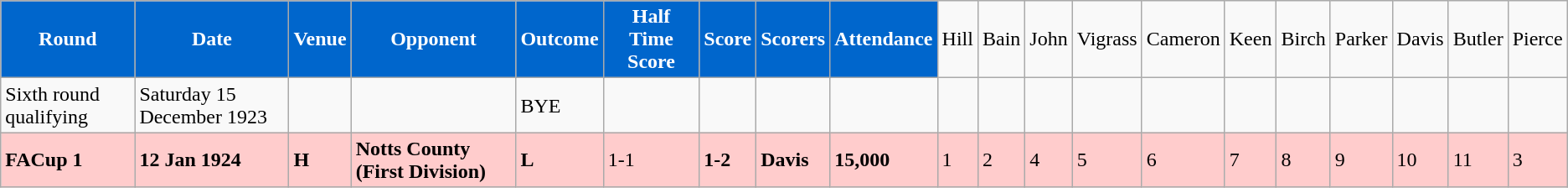<table class="wikitable">
<tr>
<td style="background:#0066CC; color:#FFFFFF; text-align:center;"><strong>Round</strong></td>
<td style="background:#0066CC; color:#FFFFFF; text-align:center;"><strong>Date</strong></td>
<td style="background:#0066CC; color:#FFFFFF; text-align:center;"><strong>Venue</strong></td>
<td style="background:#0066CC; color:#FFFFFF; text-align:center;"><strong>Opponent</strong></td>
<td style="background:#0066CC; color:#FFFFFF; text-align:center;"><strong>Outcome</strong></td>
<td style="background:#0066CC; color:#FFFFFF; text-align:center;"><strong>Half Time Score</strong></td>
<td style="background:#0066CC; color:#FFFFFF; text-align:center;"><strong>Score</strong></td>
<td style="background:#0066CC; color:#FFFFFF; text-align:center;"><strong>Scorers</strong></td>
<td style="background:#0066CC; color:#FFFFFF; text-align:center;"><strong>Attendance</strong></td>
<td>Hill</td>
<td>Bain</td>
<td>John</td>
<td>Vigrass</td>
<td>Cameron</td>
<td>Keen</td>
<td>Birch</td>
<td>Parker</td>
<td>Davis</td>
<td>Butler</td>
<td>Pierce</td>
</tr>
<tr>
<td>Sixth round qualifying</td>
<td>Saturday 15 December 1923</td>
<td></td>
<td></td>
<td>BYE</td>
<td></td>
<td></td>
<td></td>
<td></td>
<td></td>
<td></td>
<td></td>
<td></td>
<td></td>
<td></td>
<td></td>
<td></td>
<td></td>
<td></td>
<td></td>
</tr>
<tr bgcolor="#FFCCCC">
<td><strong>FACup 1</strong></td>
<td><strong>12 Jan 1924</strong></td>
<td><strong>H</strong></td>
<td><strong>Notts County (First Division)</strong></td>
<td><strong>L</strong></td>
<td>1-1</td>
<td><strong>1-2</strong></td>
<td><strong>Davis</strong></td>
<td><strong>15,000</strong></td>
<td>1</td>
<td>2</td>
<td>4</td>
<td>5</td>
<td>6</td>
<td>7</td>
<td>8</td>
<td>9</td>
<td>10</td>
<td>11</td>
<td>3</td>
</tr>
</table>
